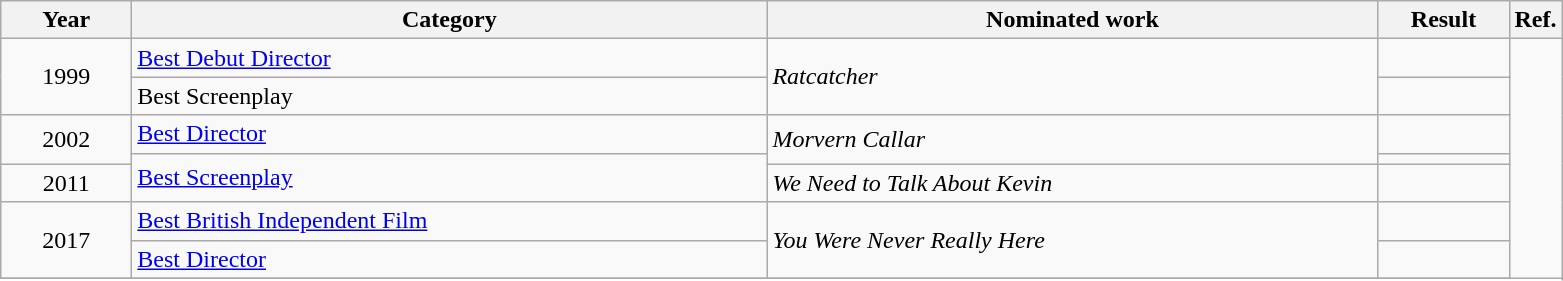<table class=wikitable>
<tr>
<th scope="col" style="width:5em;">Year</th>
<th scope="col" style="width:26em;">Category</th>
<th scope="col" style="width:25em;">Nominated work</th>
<th scope="col" style="width:5em;">Result</th>
<th>Ref.</th>
</tr>
<tr>
<td style="text-align:center;", rowspan=2>1999</td>
<td><a href='#'>Best Debut Director</a></td>
<td rowspan=2><em>Ratcatcher</em></td>
<td></td>
</tr>
<tr>
<td>Best Screenplay</td>
<td></td>
</tr>
<tr>
<td style="text-align:center;", rowspan=2>2002</td>
<td><a href='#'>Best Director</a></td>
<td rowspan=2><em>Morvern Callar</em></td>
<td></td>
</tr>
<tr>
<td rowspan=2><a href='#'>Best Screenplay</a></td>
<td></td>
</tr>
<tr>
<td style="text-align:center;">2011</td>
<td><em>We Need to Talk About Kevin</em></td>
<td></td>
</tr>
<tr>
<td style="text-align:center;", rowspan=2>2017</td>
<td><a href='#'>Best British Independent Film</a></td>
<td rowspan=2><em>You Were Never Really Here</em></td>
<td></td>
</tr>
<tr>
<td><a href='#'>Best Director</a></td>
<td></td>
</tr>
<tr>
</tr>
</table>
